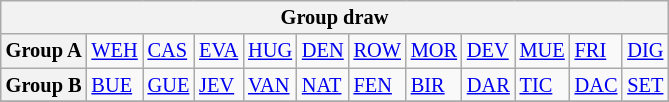<table class="wikitable" style="text-align:center; font-size:85%">
<tr>
<th colspan="12">Group draw</th>
</tr>
<tr>
<th>Group A</th>
<td align="left"> <a href='#'>WEH</a></td>
<td align="left"> <a href='#'>CAS</a></td>
<td align="left"> <a href='#'>EVA</a></td>
<td align="left"> <a href='#'>HUG</a></td>
<td align="left"> <a href='#'>DEN</a></td>
<td align="left"> <a href='#'>ROW</a></td>
<td align="left"> <a href='#'>MOR</a></td>
<td align="left"> <a href='#'>DEV</a></td>
<td align="left"> <a href='#'>MUE</a></td>
<td align="left"> <a href='#'>FRI</a></td>
<td align="left"> <a href='#'>DIG</a></td>
</tr>
<tr>
<th>Group B</th>
<td align="left"> <a href='#'>BUE</a></td>
<td align="left"> <a href='#'>GUE</a></td>
<td align="left"> <a href='#'>JEV</a></td>
<td align="left"> <a href='#'>VAN</a></td>
<td align="left"> <a href='#'>NAT</a></td>
<td align="left"> <a href='#'>FEN</a></td>
<td align="left"> <a href='#'>BIR</a></td>
<td align="left"> <a href='#'>DAR</a></td>
<td align="left"> <a href='#'>TIC</a></td>
<td align="left"> <a href='#'>DAC</a></td>
<td align="left"> <a href='#'>SET</a></td>
</tr>
<tr>
</tr>
</table>
